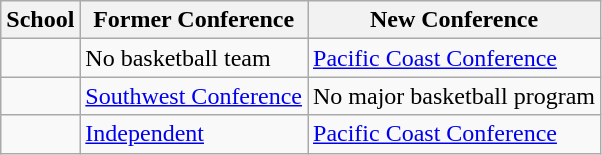<table class="wikitable sortable">
<tr>
<th>School</th>
<th>Former Conference</th>
<th>New Conference</th>
</tr>
<tr>
<td></td>
<td>No basketball team</td>
<td><a href='#'>Pacific Coast Conference</a></td>
</tr>
<tr>
<td></td>
<td><a href='#'>Southwest Conference</a></td>
<td>No major basketball program</td>
</tr>
<tr>
<td></td>
<td><a href='#'>Independent</a></td>
<td><a href='#'>Pacific Coast Conference</a></td>
</tr>
</table>
